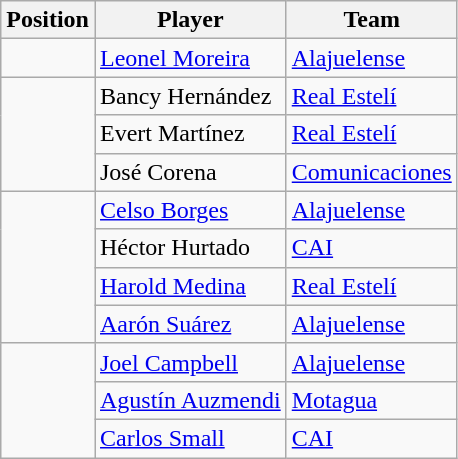<table class="wikitable">
<tr>
<th>Position</th>
<th>Player</th>
<th>Team</th>
</tr>
<tr>
<td align=center></td>
<td> <a href='#'>Leonel Moreira</a></td>
<td> <a href='#'>Alajuelense</a></td>
</tr>
<tr>
<td align=center rowspan=3></td>
<td> Bancy Hernández</td>
<td> <a href='#'>Real Estelí</a></td>
</tr>
<tr>
<td> Evert Martínez</td>
<td> <a href='#'>Real Estelí</a></td>
</tr>
<tr>
<td> José Corena</td>
<td> <a href='#'>Comunicaciones</a></td>
</tr>
<tr>
<td align=center rowspan=4></td>
<td> <a href='#'>Celso Borges</a></td>
<td> <a href='#'>Alajuelense</a></td>
</tr>
<tr>
<td> Héctor Hurtado</td>
<td> <a href='#'>CAI</a></td>
</tr>
<tr>
<td> <a href='#'>Harold Medina</a></td>
<td> <a href='#'>Real Estelí</a></td>
</tr>
<tr>
<td> <a href='#'>Aarón Suárez</a></td>
<td> <a href='#'>Alajuelense</a></td>
</tr>
<tr>
<td align=center rowspan=3></td>
<td> <a href='#'>Joel Campbell</a></td>
<td> <a href='#'>Alajuelense</a></td>
</tr>
<tr>
<td> <a href='#'>Agustín Auzmendi</a></td>
<td> <a href='#'>Motagua</a></td>
</tr>
<tr>
<td> <a href='#'>Carlos Small</a></td>
<td> <a href='#'>CAI</a></td>
</tr>
</table>
